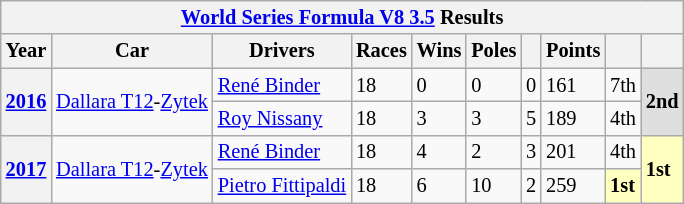<table class="wikitable" style="font-size:85%">
<tr>
<th colspan=11><a href='#'>World Series Formula V8 3.5</a> Results</th>
</tr>
<tr>
<th>Year</th>
<th>Car</th>
<th>Drivers</th>
<th>Races</th>
<th>Wins</th>
<th>Poles</th>
<th></th>
<th>Points</th>
<th></th>
<th></th>
</tr>
<tr>
<th rowspan=2><a href='#'>2016</a></th>
<td rowspan=2><a href='#'>Dallara T12</a>-<a href='#'>Zytek</a></td>
<td> <a href='#'>René Binder</a></td>
<td>18</td>
<td>0</td>
<td>0</td>
<td>0</td>
<td>161</td>
<td>7th</td>
<td rowspan=2; bgcolor="DFDFDF"><strong>2nd</strong></td>
</tr>
<tr>
<td> <a href='#'>Roy Nissany</a></td>
<td>18</td>
<td>3</td>
<td>3</td>
<td>5</td>
<td>189</td>
<td>4th</td>
</tr>
<tr>
<th rowspan=2><a href='#'>2017</a></th>
<td rowspan=2><a href='#'>Dallara T12</a>-<a href='#'>Zytek</a></td>
<td> <a href='#'>René Binder</a></td>
<td>18</td>
<td>4</td>
<td>2</td>
<td>3</td>
<td>201</td>
<td>4th</td>
<td rowspan=2; bgcolor="FFFFBF"><strong>1st</strong></td>
</tr>
<tr>
<td> <a href='#'>Pietro Fittipaldi</a></td>
<td>18</td>
<td>6</td>
<td>10</td>
<td>2</td>
<td>259</td>
<td bgcolor="FFFFBF"><strong>1st</strong></td>
</tr>
</table>
